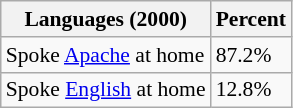<table class="wikitable sortable collapsible" style="font-size: 90%;">
<tr>
<th>Languages (2000) </th>
<th>Percent</th>
</tr>
<tr>
<td>Spoke <a href='#'>Apache</a> at home</td>
<td>87.2%</td>
</tr>
<tr>
<td>Spoke <a href='#'>English</a> at home</td>
<td>12.8%</td>
</tr>
</table>
